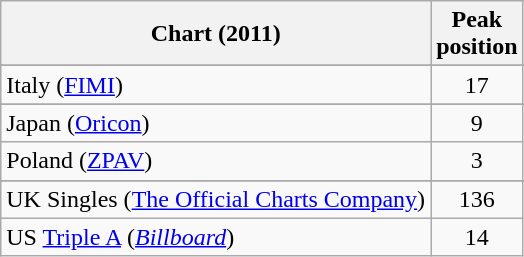<table class="wikitable sortable plainrowheaders">
<tr>
<th scope="col">Chart (2011)</th>
<th scope="col">Peak<br>position</th>
</tr>
<tr>
</tr>
<tr>
</tr>
<tr>
</tr>
<tr>
</tr>
<tr>
</tr>
<tr>
<td>Italy (<a href='#'>FIMI</a>)</td>
<td style="text-align:center;">17</td>
</tr>
<tr>
</tr>
<tr>
<td>Japan (<a href='#'>Oricon</a>)</td>
<td style="text-align:center;">9</td>
</tr>
<tr>
<td>Poland (<a href='#'>ZPAV</a>)</td>
<td style="text-align:center;">3</td>
</tr>
<tr>
</tr>
<tr>
<td>UK Singles (<a href='#'>The Official Charts Company</a>)</td>
<td style="text-align:center;">136</td>
</tr>
<tr>
<td>US <a href='#'>Triple A</a> (<em><a href='#'>Billboard</a></em>)</td>
<td style="text-align:center;">14</td>
</tr>
</table>
